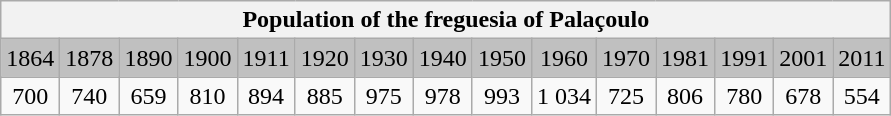<table class="wikitable">
<tr>
<th colspan="15">Population of the freguesia of Palaçoulo </th>
</tr>
<tr bgcolor="#C0C0C0">
<td align="center">1864</td>
<td align="center">1878</td>
<td align="center">1890</td>
<td align="center">1900</td>
<td align="center">1911</td>
<td align="center">1920</td>
<td align="center">1930</td>
<td align="center">1940</td>
<td align="center">1950</td>
<td align="center">1960</td>
<td align="center">1970</td>
<td align="center">1981</td>
<td align="center">1991</td>
<td align="center">2001</td>
<td align="center">2011</td>
</tr>
<tr>
<td align="center">700</td>
<td align="center">740</td>
<td align="center">659</td>
<td align="center">810</td>
<td align="center">894</td>
<td align="center">885</td>
<td align="center">975</td>
<td align="center">978</td>
<td align="center">993</td>
<td align="center">1 034</td>
<td align="center">725</td>
<td align="center">806</td>
<td align="center">780</td>
<td align="center">678</td>
<td align="center">554</td>
</tr>
</table>
